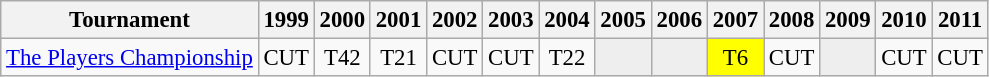<table class="wikitable" style="font-size:95%;text-align:center;">
<tr>
<th>Tournament</th>
<th>1999</th>
<th>2000</th>
<th>2001</th>
<th>2002</th>
<th>2003</th>
<th>2004</th>
<th>2005</th>
<th>2006</th>
<th>2007</th>
<th>2008</th>
<th>2009</th>
<th>2010</th>
<th>2011</th>
</tr>
<tr>
<td align=left><a href='#'>The Players Championship</a></td>
<td>CUT</td>
<td>T42</td>
<td>T21</td>
<td>CUT</td>
<td>CUT</td>
<td>T22</td>
<td style="background:#eeeeee;"></td>
<td style="background:#eeeeee;"></td>
<td style="background:yellow;">T6</td>
<td>CUT</td>
<td style="background:#eeeeee;"></td>
<td>CUT</td>
<td>CUT</td>
</tr>
</table>
